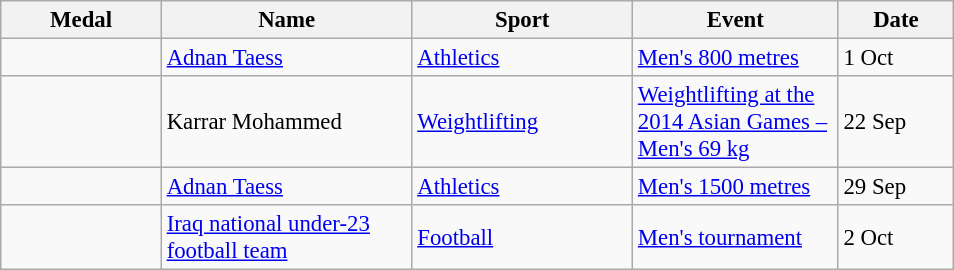<table class="wikitable sortable" style="font-size:95%">
<tr>
<th width=100>Medal</th>
<th width=160>Name</th>
<th width=140>Sport</th>
<th width=130>Event</th>
<th align="centre" width=70>Date</th>
</tr>
<tr>
<td></td>
<td><a href='#'>Adnan Taess</a></td>
<td><a href='#'>Athletics</a></td>
<td><a href='#'>Men's 800 metres</a></td>
<td>1 Oct</td>
</tr>
<tr>
<td></td>
<td>Karrar Mohammed</td>
<td><a href='#'>Weightlifting</a></td>
<td><a href='#'>Weightlifting at the 2014 Asian Games – Men's 69 kg</a></td>
<td>22 Sep</td>
</tr>
<tr>
<td></td>
<td><a href='#'>Adnan Taess</a></td>
<td><a href='#'>Athletics</a></td>
<td><a href='#'>Men's 1500 metres</a></td>
<td>29 Sep</td>
</tr>
<tr>
<td></td>
<td><a href='#'>Iraq national under-23 football team</a><br></td>
<td><a href='#'>Football</a></td>
<td><a href='#'>Men's tournament</a></td>
<td>2 Oct</td>
</tr>
</table>
